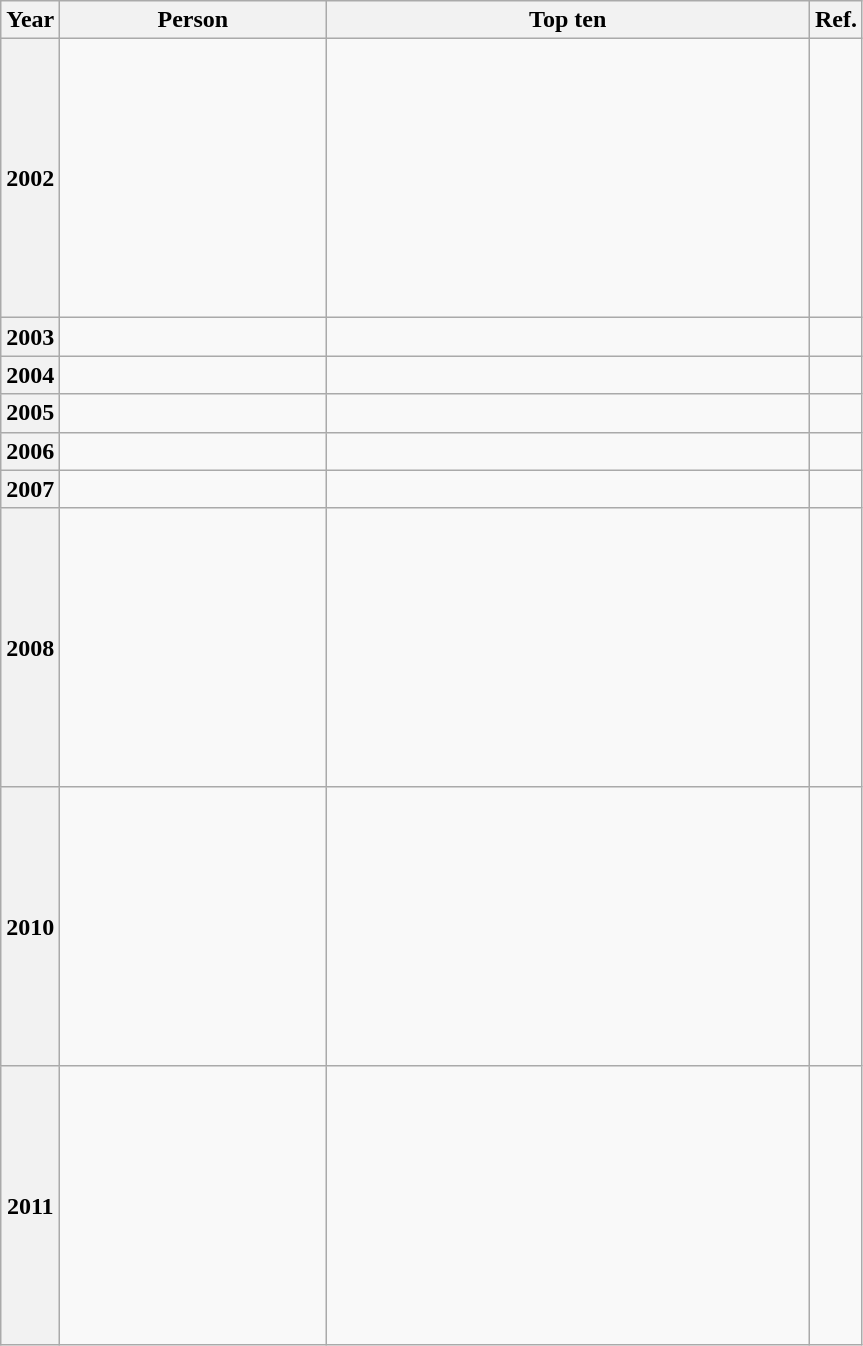<table class="wikitable plainrowheaders sortable">
<tr>
<th scope=col>Year</th>
<th scope=col width=170px>Person</th>
<th scope=col width=315px class=unsortable>Top ten</th>
<th scope=col class=unsortable>Ref.</th>
</tr>
<tr style="height: 186px;">
<th scope=row style="text-align:center;">2002</th>
<td align=center></td>
<td></td>
<td align=center></td>
</tr>
<tr>
<th scope=row style="text-align:center;">2003</th>
<td align=center></td>
<td></td>
<td align=center></td>
</tr>
<tr>
<th scope=row style="text-align:center;">2004</th>
<td align=center></td>
<td></td>
<td align=center></td>
</tr>
<tr>
<th scope=row style="text-align:center;">2005</th>
<td align=center></td>
<td></td>
<td align=center></td>
</tr>
<tr>
<th scope=row style="text-align:center;">2006</th>
<td align=center></td>
<td></td>
<td align=center></td>
</tr>
<tr>
<th scope=row style="text-align:center;">2007</th>
<td align=center></td>
<td></td>
<td align=center></td>
</tr>
<tr style="height: 186px;">
<th scope=row style="text-align:center;">2008</th>
<td align=center></td>
<td></td>
<td align=center></td>
</tr>
<tr style="height: 186px;">
<th scope=row style="text-align:center;">2010</th>
<td align=center></td>
<td></td>
<td align=center></td>
</tr>
<tr style="height: 186px;">
<th scope=row style="text-align:center;">2011</th>
<td align=center></td>
<td></td>
<td align=center></td>
</tr>
</table>
